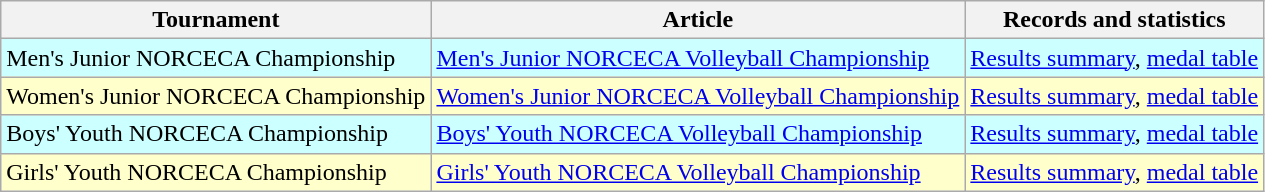<table class="wikitable">
<tr>
<th>Tournament</th>
<th>Article</th>
<th>Records and statistics</th>
</tr>
<tr style="background-color: #cff;">
<td>Men's Junior NORCECA Championship</td>
<td><a href='#'>Men's Junior NORCECA Volleyball Championship</a></td>
<td><a href='#'>Results summary</a>, <a href='#'>medal table</a></td>
</tr>
<tr style="background-color: #ffc;">
<td>Women's Junior NORCECA Championship</td>
<td><a href='#'>Women's Junior NORCECA Volleyball Championship</a></td>
<td><a href='#'>Results summary</a>, <a href='#'>medal table</a></td>
</tr>
<tr style="background-color: #cff;">
<td>Boys' Youth NORCECA Championship</td>
<td><a href='#'>Boys' Youth NORCECA Volleyball Championship</a></td>
<td><a href='#'>Results summary</a>, <a href='#'>medal table</a></td>
</tr>
<tr style="background-color: #ffc;">
<td>Girls' Youth NORCECA Championship</td>
<td><a href='#'>Girls' Youth NORCECA Volleyball Championship</a></td>
<td><a href='#'>Results summary</a>, <a href='#'>medal table</a></td>
</tr>
</table>
